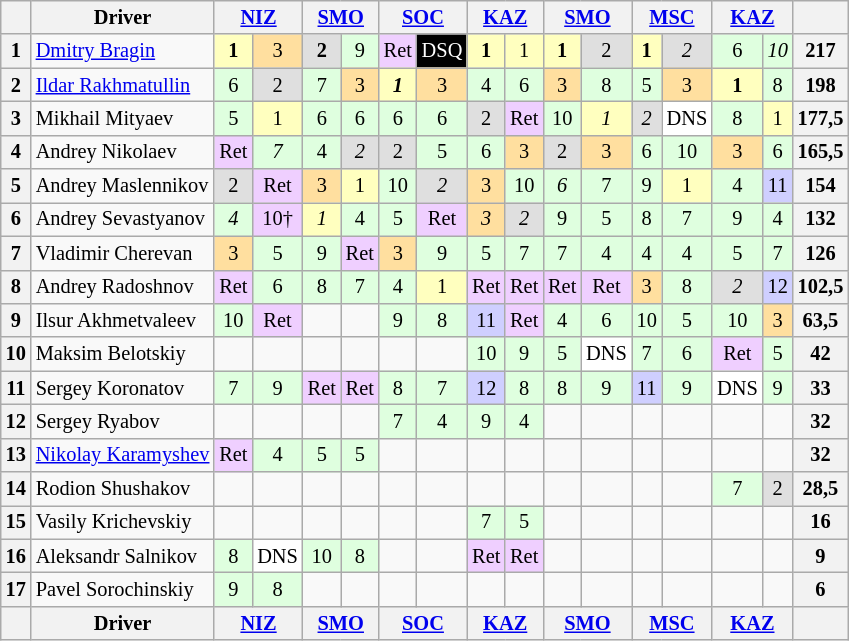<table align=left| class="wikitable" style="font-size: 85%; text-align: center">
<tr valign="top">
<th valign=middle></th>
<th valign=middle>Driver</th>
<th colspan=2><a href='#'>NIZ</a></th>
<th colspan=2><a href='#'>SMO</a></th>
<th colspan=2><a href='#'>SOC</a></th>
<th colspan=2><a href='#'>KAZ</a></th>
<th colspan=2><a href='#'>SMO</a></th>
<th colspan=2><a href='#'>MSC</a></th>
<th colspan=2><a href='#'>KAZ</a></th>
<th valign=middle>  </th>
</tr>
<tr>
<th>1</th>
<td align="left"><a href='#'>Dmitry Bragin</a></td>
<td style="background:#ffffbf;"><strong>1</strong></td>
<td style="background:#ffdf9f;">3</td>
<td style="background:#dfdfdf;"><strong>2</strong></td>
<td style="background:#dfffdf;">9</td>
<td style="background:#efcfff;">Ret</td>
<td style="background:black; color:white;">DSQ</td>
<td style="background:#ffffbf;"><strong>1</strong></td>
<td style="background:#ffffbf;">1</td>
<td style="background:#ffffbf;"><strong>1</strong></td>
<td style="background:#dfdfdf;">2</td>
<td style="background:#ffffbf;"><strong>1</strong></td>
<td style="background:#dfdfdf;"><em>2</em></td>
<td style="background:#dfffdf;">6</td>
<td style="background:#dfffdf;"><em>10</em></td>
<th>217</th>
</tr>
<tr>
<th>2</th>
<td align="left"><a href='#'>Ildar Rakhmatullin</a></td>
<td style="background:#dfffdf;">6</td>
<td style="background:#dfdfdf;">2</td>
<td style="background:#dfffdf;">7</td>
<td style="background:#ffdf9f;">3</td>
<td style="background:#ffffbf;"><strong><em>1</em></strong></td>
<td style="background:#ffdf9f;">3</td>
<td style="background:#dfffdf;">4</td>
<td style="background:#dfffdf;">6</td>
<td style="background:#ffdf9f;">3</td>
<td style="background:#dfffdf;">8</td>
<td style="background:#dfffdf;">5</td>
<td style="background:#ffdf9f;">3</td>
<td style="background:#ffffbf;"><strong>1</strong></td>
<td style="background:#dfffdf;">8</td>
<th>198</th>
</tr>
<tr>
<th>3</th>
<td align="left">Mikhail Mityaev</td>
<td style="background:#dfffdf;">5</td>
<td style="background:#ffffbf;">1</td>
<td style="background:#dfffdf;">6</td>
<td style="background:#dfffdf;">6</td>
<td style="background:#dfffdf;">6</td>
<td style="background:#dfffdf;">6</td>
<td style="background:#dfdfdf;">2</td>
<td style="background:#efcfff;">Ret</td>
<td style="background:#dfffdf;">10</td>
<td style="background:#ffffbf;"><em>1</em></td>
<td style="background:#dfdfdf;"><em>2</em></td>
<td style="background:#ffffff;">DNS</td>
<td style="background:#dfffdf;">8</td>
<td style="background:#ffffbf;">1</td>
<th>177,5</th>
</tr>
<tr>
<th>4</th>
<td align="left">Andrey Nikolaev</td>
<td style="background:#efcfff;">Ret</td>
<td style="background:#dfffdf;"><em>7</em></td>
<td style="background:#dfffdf;">4</td>
<td style="background:#dfdfdf;"><em>2</em></td>
<td style="background:#dfdfdf;">2</td>
<td style="background:#dfffdf;">5</td>
<td style="background:#dfffdf;">6</td>
<td style="background:#ffdf9f;">3</td>
<td style="background:#dfdfdf;">2</td>
<td style="background:#ffdf9f;">3</td>
<td style="background:#dfffdf;">6</td>
<td style="background:#dfffdf;">10</td>
<td style="background:#ffdf9f;">3</td>
<td style="background:#dfffdf;">6</td>
<th>165,5</th>
</tr>
<tr>
<th>5</th>
<td align="left">Andrey Maslennikov</td>
<td style="background:#dfdfdf;">2</td>
<td style="background:#efcfff;">Ret</td>
<td style="background:#ffdf9f;">3</td>
<td style="background:#ffffbf;">1</td>
<td style="background:#dfffdf;">10</td>
<td style="background:#dfdfdf;"><em>2</em></td>
<td style="background:#ffdf9f;">3</td>
<td style="background:#dfffdf;">10</td>
<td style="background:#dfffdf;"><em>6</em></td>
<td style="background:#dfffdf;">7</td>
<td style="background:#dfffdf;">9</td>
<td style="background:#ffffbf;">1</td>
<td style="background:#dfffdf;">4</td>
<td style="background:#cfcfff;">11</td>
<th>154</th>
</tr>
<tr>
<th>6</th>
<td align="left">Andrey Sevastyanov</td>
<td style="background:#dfffdf;"><em>4</em></td>
<td style="background:#efcfff;">10†</td>
<td style="background:#ffffbf;"><em>1</em></td>
<td style="background:#dfffdf;">4</td>
<td style="background:#dfffdf;">5</td>
<td style="background:#efcfff;">Ret</td>
<td style="background:#ffdf9f;"><em>3</em></td>
<td style="background:#dfdfdf;"><em>2</em></td>
<td style="background:#dfffdf;">9</td>
<td style="background:#dfffdf;">5</td>
<td style="background:#dfffdf;">8</td>
<td style="background:#dfffdf;">7</td>
<td style="background:#dfffdf;">9</td>
<td style="background:#dfffdf;">4</td>
<th>132</th>
</tr>
<tr>
<th>7</th>
<td align="left">Vladimir Cherevan</td>
<td style="background:#ffdf9f;">3</td>
<td style="background:#dfffdf;">5</td>
<td style="background:#dfffdf;">9</td>
<td style="background:#efcfff;">Ret</td>
<td style="background:#ffdf9f;">3</td>
<td style="background:#dfffdf;">9</td>
<td style="background:#dfffdf;">5</td>
<td style="background:#dfffdf;">7</td>
<td style="background:#dfffdf;">7</td>
<td style="background:#dfffdf;">4</td>
<td style="background:#dfffdf;">4</td>
<td style="background:#dfffdf;">4</td>
<td style="background:#dfffdf;">5</td>
<td style="background:#dfffdf;">7</td>
<th>126</th>
</tr>
<tr>
<th>8</th>
<td align="left">Andrey Radoshnov</td>
<td style="background:#efcfff;">Ret</td>
<td style="background:#dfffdf;">6</td>
<td style="background:#dfffdf;">8</td>
<td style="background:#dfffdf;">7</td>
<td style="background:#dfffdf;">4</td>
<td style="background:#ffffbf;">1</td>
<td style="background:#efcfff;">Ret</td>
<td style="background:#efcfff;">Ret</td>
<td style="background:#efcfff;">Ret</td>
<td style="background:#efcfff;">Ret</td>
<td style="background:#ffdf9f;">3</td>
<td style="background:#dfffdf;">8</td>
<td style="background:#dfdfdf;"><em>2</em></td>
<td style="background:#cfcfff;">12</td>
<th>102,5</th>
</tr>
<tr>
<th>9</th>
<td align="left">Ilsur Akhmetvaleev</td>
<td style="background:#dfffdf;">10</td>
<td style="background:#efcfff;">Ret</td>
<td></td>
<td></td>
<td style="background:#dfffdf;">9</td>
<td style="background:#dfffdf;">8</td>
<td style="background:#cfcfff;">11</td>
<td style="background:#efcfff;">Ret</td>
<td style="background:#dfffdf;">4</td>
<td style="background:#dfffdf;">6</td>
<td style="background:#dfffdf;">10</td>
<td style="background:#dfffdf;">5</td>
<td style="background:#dfffdf;">10</td>
<td style="background:#ffdf9f;">3</td>
<th>63,5</th>
</tr>
<tr>
<th>10</th>
<td align="left">Maksim Belotskiy</td>
<td></td>
<td></td>
<td></td>
<td></td>
<td></td>
<td></td>
<td style="background:#dfffdf;">10</td>
<td style="background:#dfffdf;">9</td>
<td style="background:#dfffdf;">5</td>
<td style="background:#ffffff;">DNS</td>
<td style="background:#dfffdf;">7</td>
<td style="background:#dfffdf;">6</td>
<td style="background:#efcfff;">Ret</td>
<td style="background:#dfffdf;">5</td>
<th>42</th>
</tr>
<tr>
<th>11</th>
<td align="left">Sergey Koronatov</td>
<td style="background:#dfffdf;">7</td>
<td style="background:#dfffdf;">9</td>
<td style="background:#efcfff;">Ret</td>
<td style="background:#efcfff;">Ret</td>
<td style="background:#dfffdf;">8</td>
<td style="background:#dfffdf;">7</td>
<td style="background:#cfcfff;">12</td>
<td style="background:#dfffdf;">8</td>
<td style="background:#dfffdf;">8</td>
<td style="background:#dfffdf;">9</td>
<td style="background:#cfcfff;">11</td>
<td style="background:#dfffdf;">9</td>
<td style="background:#ffffff;">DNS</td>
<td style="background:#dfffdf;">9</td>
<th>33</th>
</tr>
<tr>
<th>12</th>
<td align="left">Sergey Ryabov</td>
<td></td>
<td></td>
<td></td>
<td></td>
<td style="background:#dfffdf;">7</td>
<td style="background:#dfffdf;">4</td>
<td style="background:#dfffdf;">9</td>
<td style="background:#dfffdf;">4</td>
<td></td>
<td></td>
<td></td>
<td></td>
<td></td>
<td></td>
<th>32</th>
</tr>
<tr>
<th>13</th>
<td align="left"><a href='#'>Nikolay Karamyshev</a></td>
<td style="background:#efcfff;">Ret</td>
<td style="background:#dfffdf;">4</td>
<td style="background:#dfffdf;">5</td>
<td style="background:#dfffdf;">5</td>
<td></td>
<td></td>
<td></td>
<td></td>
<td></td>
<td></td>
<td></td>
<td></td>
<td></td>
<td></td>
<th>32</th>
</tr>
<tr>
<th>14</th>
<td align="left">Rodion Shushakov</td>
<td></td>
<td></td>
<td></td>
<td></td>
<td></td>
<td></td>
<td></td>
<td></td>
<td></td>
<td></td>
<td></td>
<td></td>
<td style="background:#dfffdf;">7</td>
<td style="background:#dfdfdf;">2</td>
<th>28,5</th>
</tr>
<tr>
<th>15</th>
<td align="left">Vasily Krichevskiy</td>
<td></td>
<td></td>
<td></td>
<td></td>
<td></td>
<td></td>
<td style="background:#dfffdf;">7</td>
<td style="background:#dfffdf;">5</td>
<td></td>
<td></td>
<td></td>
<td></td>
<td></td>
<td></td>
<th>16</th>
</tr>
<tr>
<th>16</th>
<td align="left">Aleksandr Salnikov</td>
<td style="background:#dfffdf;">8</td>
<td style="background:#ffffff;">DNS</td>
<td style="background:#dfffdf;">10</td>
<td style="background:#dfffdf;">8</td>
<td></td>
<td></td>
<td style="background:#efcfff;">Ret</td>
<td style="background:#efcfff;">Ret</td>
<td></td>
<td></td>
<td></td>
<td></td>
<td></td>
<td></td>
<th>9</th>
</tr>
<tr>
<th>17</th>
<td align="left">Pavel Sorochinskiy</td>
<td style="background:#dfffdf;">9</td>
<td style="background:#dfffdf;">8</td>
<td></td>
<td></td>
<td></td>
<td></td>
<td></td>
<td></td>
<td></td>
<td></td>
<td></td>
<td></td>
<td></td>
<td></td>
<th>6</th>
</tr>
<tr>
<th valign=middle></th>
<th valign=middle>Driver</th>
<th colspan=2><a href='#'>NIZ</a></th>
<th colspan=2><a href='#'>SMO</a></th>
<th colspan=2><a href='#'>SOC</a></th>
<th colspan=2><a href='#'>KAZ</a></th>
<th colspan=2><a href='#'>SMO</a></th>
<th colspan=2><a href='#'>MSC</a></th>
<th colspan=2><a href='#'>KAZ</a></th>
<th valign=middle>  </th>
</tr>
</table>
